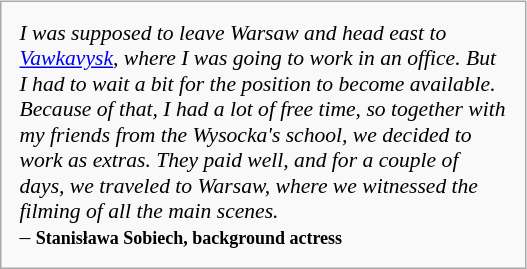<table cellpadding="4" cellspacing="4" style="width: 351px; border: 1px solid #aaa; font-size: 90%; padding: 4px; margin: 0.5em 1.4em 0.8em 0; float: left; left: left; background: #f9f9f9;”">
<tr>
<td><em>I was supposed to leave Warsaw and head east to <a href='#'>Vawkavysk</a>, where I was going to work in an office. But I had to wait a bit for the position to become available. Because of that, I had a lot of free time, so together with my friends from the Wysocka's school, we decided to work as extras. They paid well, and for a couple of days, we traveled to Warsaw, where we witnessed the filming of all the main scenes.</em><div>– <small><strong>Stanisława Sobiech, background actress</strong></small></div></td>
</tr>
</table>
